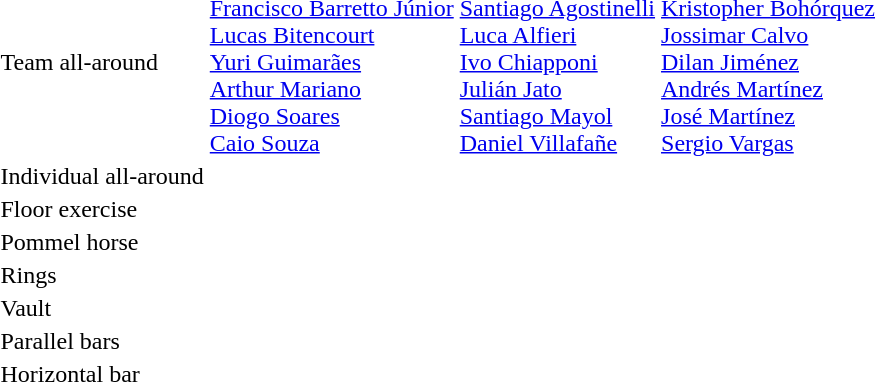<table>
<tr>
<td>Team all-around</td>
<td><br><a href='#'>Francisco Barretto Júnior</a><br><a href='#'>Lucas Bitencourt</a><br><a href='#'>Yuri Guimarães</a><br><a href='#'>Arthur Mariano</a><br><a href='#'>Diogo Soares</a><br><a href='#'>Caio Souza</a></td>
<td><br><a href='#'>Santiago Agostinelli</a><br><a href='#'>Luca Alfieri</a><br><a href='#'>Ivo Chiapponi</a><br><a href='#'>Julián Jato</a><br><a href='#'>Santiago Mayol</a><br><a href='#'>Daniel Villafañe</a></td>
<td><br><a href='#'>Kristopher Bohórquez</a><br><a href='#'>Jossimar Calvo</a><br><a href='#'>Dilan Jiménez</a><br><a href='#'>Andrés Martínez</a><br><a href='#'>José Martínez</a><br><a href='#'>Sergio Vargas</a></td>
</tr>
<tr>
<td>Individual all-around</td>
<td></td>
<td></td>
<td></td>
</tr>
<tr>
<td>Floor exercise</td>
<td></td>
<td></td>
<td></td>
</tr>
<tr>
<td>Pommel horse</td>
<td></td>
<td></td>
<td></td>
</tr>
<tr>
<td>Rings</td>
<td></td>
<td></td>
<td></td>
</tr>
<tr>
<td>Vault</td>
<td></td>
<td></td>
<td></td>
</tr>
<tr>
<td>Parallel bars</td>
<td></td>
<td></td>
<td></td>
</tr>
<tr>
<td>Horizontal bar</td>
<td></td>
<td></td>
<td></td>
</tr>
</table>
